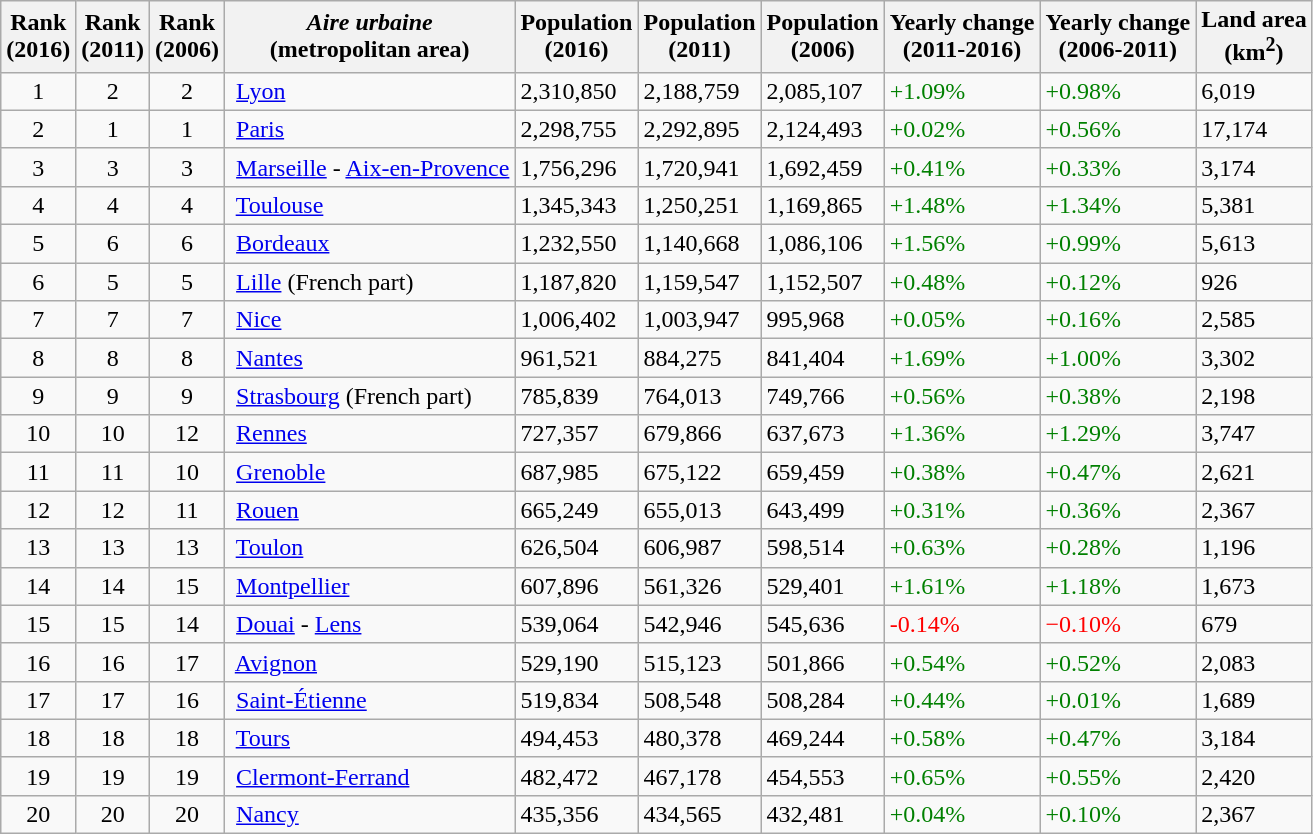<table class="wikitable sortable">
<tr>
<th>Rank<br>(2016)</th>
<th>Rank<br>(2011)</th>
<th>Rank<br>(2006)</th>
<th><em>Aire urbaine</em><br>(metropolitan area)</th>
<th>Population<br>(2016)</th>
<th>Population<br>(2011)</th>
<th>Population<br>(2006)</th>
<th>Yearly change<br>(2011-2016)</th>
<th>Yearly change<br>(2006-2011)</th>
<th>Land area<br>(km<sup>2</sup>)</th>
</tr>
<tr>
<td align=center>1</td>
<td align=center>2</td>
<td align=center>2</td>
<td align=left> <a href='#'>Lyon</a></td>
<td>2,310,850</td>
<td>2,188,759</td>
<td>2,085,107</td>
<td font style="color:green">+1.09%</td>
<td font style="color:green">+0.98%</td>
<td>6,019</td>
</tr>
<tr>
<td align="center">2</td>
<td align="center">1</td>
<td align="center">1</td>
<td align="left"> <a href='#'>Paris</a></td>
<td>2,298,755</td>
<td>2,292,895</td>
<td>2,124,493</td>
<td style="color:green" font>+0.02%</td>
<td style="color:green" font>+0.56%</td>
<td>17,174</td>
</tr>
<tr>
<td align=center>3</td>
<td align=center>3</td>
<td align=center>3</td>
<td align=left> <a href='#'>Marseille</a> - <a href='#'>Aix-en-Provence</a></td>
<td>1,756,296</td>
<td>1,720,941</td>
<td>1,692,459</td>
<td font style="color:green">+0.41%</td>
<td font style="color:green">+0.33%</td>
<td>3,174</td>
</tr>
<tr>
<td align=center>4</td>
<td align=center>4</td>
<td align=center>4</td>
<td align=left> <a href='#'>Toulouse</a></td>
<td>1,345,343</td>
<td>1,250,251</td>
<td>1,169,865</td>
<td font style="color:green">+1.48%</td>
<td font style="color:green">+1.34%</td>
<td>5,381</td>
</tr>
<tr>
<td align=center>5</td>
<td align="center">6</td>
<td align="center">6</td>
<td align="left"> <a href='#'>Bordeaux</a></td>
<td>1,232,550</td>
<td>1,140,668</td>
<td>1,086,106</td>
<td font style="color:green">+1.56%</td>
<td style="color:green" font>+0.99%</td>
<td>5,613</td>
</tr>
<tr>
<td align=center>6</td>
<td align="center">5</td>
<td align="center">5</td>
<td align="left"> <a href='#'>Lille</a> (French part)</td>
<td>1,187,820</td>
<td>1,159,547</td>
<td>1,152,507</td>
<td font style="color:green">+0.48%</td>
<td style="color:green" font>+0.12%</td>
<td>926</td>
</tr>
<tr>
<td align=center>7</td>
<td align=center>7</td>
<td align=center>7</td>
<td align=left> <a href='#'>Nice</a></td>
<td>1,006,402</td>
<td>1,003,947</td>
<td>995,968</td>
<td font style="color:green">+0.05%</td>
<td font style="color:green">+0.16%</td>
<td>2,585</td>
</tr>
<tr>
<td align=center>8</td>
<td align=center>8</td>
<td align=center>8</td>
<td align=left> <a href='#'>Nantes</a></td>
<td>961,521</td>
<td>884,275</td>
<td>841,404</td>
<td font style="color:green">+1.69%</td>
<td font style="color:green">+1.00%</td>
<td>3,302</td>
</tr>
<tr>
<td align=center>9</td>
<td align=center>9</td>
<td align=center>9</td>
<td align=left> <a href='#'>Strasbourg</a> (French part)</td>
<td>785,839</td>
<td>764,013</td>
<td>749,766</td>
<td font style="color:green">+0.56%</td>
<td font style="color:green">+0.38%</td>
<td>2,198</td>
</tr>
<tr>
<td align=center>10</td>
<td align=center>10</td>
<td align=center>12</td>
<td align=left> <a href='#'>Rennes</a></td>
<td>727,357</td>
<td>679,866</td>
<td>637,673</td>
<td font style="color:green">+1.36%</td>
<td font style="color:green">+1.29%</td>
<td>3,747</td>
</tr>
<tr>
<td align=center>11</td>
<td align=center>11</td>
<td align=center>10</td>
<td align=left> <a href='#'>Grenoble</a></td>
<td>687,985</td>
<td>675,122</td>
<td>659,459</td>
<td font style="color:green">+0.38%</td>
<td font style="color:green">+0.47%</td>
<td>2,621</td>
</tr>
<tr>
<td align=center>12</td>
<td align=center>12</td>
<td align=center>11</td>
<td align=left> <a href='#'>Rouen</a></td>
<td>665,249</td>
<td>655,013</td>
<td>643,499</td>
<td font style="color:green">+0.31%</td>
<td font style="color:green">+0.36%</td>
<td>2,367</td>
</tr>
<tr>
<td align=center>13</td>
<td align=center>13</td>
<td align=center>13</td>
<td align=left> <a href='#'>Toulon</a></td>
<td>626,504</td>
<td>606,987</td>
<td>598,514</td>
<td font style="color:green">+0.63%</td>
<td font style="color:green">+0.28%</td>
<td>1,196</td>
</tr>
<tr>
<td align=center>14</td>
<td align=center>14</td>
<td align=center>15</td>
<td align=left> <a href='#'>Montpellier</a></td>
<td>607,896</td>
<td>561,326</td>
<td>529,401</td>
<td font style="color:green">+1.61%</td>
<td font style="color:green">+1.18%</td>
<td>1,673</td>
</tr>
<tr>
<td align=center>15</td>
<td align=center>15</td>
<td align=center>14</td>
<td align=left> <a href='#'>Douai</a> - <a href='#'>Lens</a></td>
<td>539,064</td>
<td>542,946</td>
<td>545,636</td>
<td font style="color:red">-0.14%</td>
<td font style="color:red">−0.10%</td>
<td>679</td>
</tr>
<tr>
<td align=center>16</td>
<td align=center>16</td>
<td align=center>17</td>
<td align=left> <a href='#'>Avignon</a></td>
<td>529,190</td>
<td>515,123</td>
<td>501,866</td>
<td font style="color:green">+0.54%</td>
<td font style="color:green">+0.52%</td>
<td>2,083</td>
</tr>
<tr>
<td align=center>17</td>
<td align=center>17</td>
<td align=center>16</td>
<td align=left> <a href='#'>Saint-Étienne</a></td>
<td>519,834</td>
<td>508,548</td>
<td>508,284</td>
<td font style="color:green">+0.44%</td>
<td font style="color:green">+0.01%</td>
<td>1,689</td>
</tr>
<tr>
<td align=center>18</td>
<td align=center>18</td>
<td align=center>18</td>
<td align=left> <a href='#'>Tours</a></td>
<td>494,453</td>
<td>480,378</td>
<td>469,244</td>
<td font style="color:green">+0.58%</td>
<td font style="color:green">+0.47%</td>
<td>3,184</td>
</tr>
<tr>
<td align=center>19</td>
<td align=center>19</td>
<td align=center>19</td>
<td align=left> <a href='#'>Clermont-Ferrand</a></td>
<td>482,472</td>
<td>467,178</td>
<td>454,553</td>
<td font style="color:green">+0.65%</td>
<td font style="color:green">+0.55%</td>
<td>2,420</td>
</tr>
<tr>
<td align=center>20</td>
<td align=center>20</td>
<td align=center>20</td>
<td align=left> <a href='#'>Nancy</a></td>
<td>435,356</td>
<td>434,565</td>
<td>432,481</td>
<td font style="color:green">+0.04%</td>
<td font style="color:green">+0.10%</td>
<td>2,367</td>
</tr>
</table>
